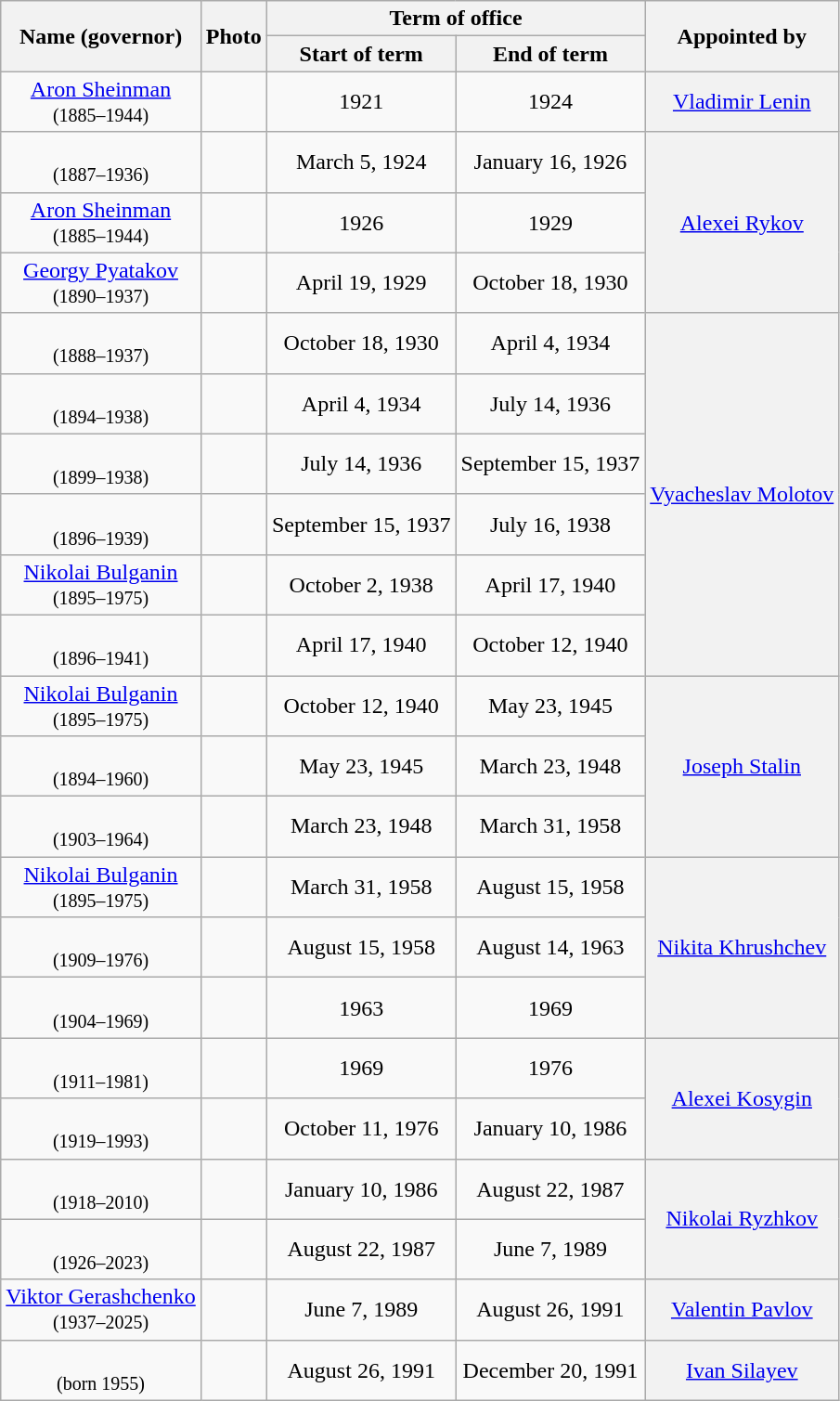<table class="wikitable" style="text-align:center">
<tr>
<th rowspan="2">Name (governor)</th>
<th rowspan="2">Photo</th>
<th colspan="2">Term of office</th>
<th rowspan="2">Appointed by</th>
</tr>
<tr>
<th>Start of term</th>
<th>End of term</th>
</tr>
<tr>
<td><a href='#'>Aron Sheinman</a><br><small>(1885–1944)</small></td>
<td></td>
<td>1921</td>
<td>1924</td>
<th style="font-weight:normal"><a href='#'>Vladimir Lenin</a><br></th>
</tr>
<tr>
<td><br><small>(1887–1936)</small></td>
<td></td>
<td>March 5, 1924</td>
<td>January 16, 1926</td>
<th style="font-weight:normal" rowspan="3"><a href='#'>Alexei Rykov</a><br></th>
</tr>
<tr>
<td><a href='#'>Aron Sheinman</a><br><small>(1885–1944)</small></td>
<td></td>
<td>1926</td>
<td>1929</td>
</tr>
<tr>
<td><a href='#'>Georgy Pyatakov</a><br><small>(1890–1937)</small></td>
<td></td>
<td>April 19, 1929</td>
<td>October 18, 1930</td>
</tr>
<tr>
<td><br><small>(1888–1937)</small></td>
<td></td>
<td>October 18, 1930</td>
<td>April 4, 1934</td>
<th style="font-weight:normal" rowspan="6"><a href='#'>Vyacheslav Molotov</a><br></th>
</tr>
<tr>
<td><br><small>(1894–1938)</small></td>
<td></td>
<td>April 4, 1934</td>
<td>July 14, 1936</td>
</tr>
<tr>
<td><br><small>(1899–1938)</small></td>
<td></td>
<td>July 14, 1936</td>
<td>September 15, 1937</td>
</tr>
<tr>
<td><br><small>(1896–1939)</small></td>
<td></td>
<td>September 15, 1937</td>
<td>July 16, 1938</td>
</tr>
<tr>
<td><a href='#'>Nikolai Bulganin</a><br><small>(1895–1975)</small></td>
<td></td>
<td>October 2, 1938</td>
<td>April 17, 1940</td>
</tr>
<tr>
<td><br><small>(1896–1941)</small></td>
<td></td>
<td>April 17, 1940</td>
<td>October 12, 1940</td>
</tr>
<tr>
<td><a href='#'>Nikolai Bulganin</a><br><small>(1895–1975)</small></td>
<td></td>
<td>October 12, 1940</td>
<td>May 23, 1945</td>
<th style="font-weight:normal" rowspan="3"><a href='#'>Joseph Stalin</a><br></th>
</tr>
<tr>
<td><br><small>(1894–1960)</small></td>
<td></td>
<td>May 23, 1945</td>
<td>March 23, 1948</td>
</tr>
<tr>
<td><br><small>(1903–1964)</small></td>
<td></td>
<td>March 23, 1948</td>
<td>March 31, 1958</td>
</tr>
<tr>
<td><a href='#'>Nikolai Bulganin</a><br><small>(1895–1975)</small></td>
<td></td>
<td>March 31, 1958</td>
<td>August 15, 1958</td>
<th style="font-weight:normal" rowspan="3"><a href='#'>Nikita Khrushchev</a><br></th>
</tr>
<tr>
<td><br><small>(1909–1976)</small></td>
<td></td>
<td>August 15, 1958</td>
<td>August 14, 1963</td>
</tr>
<tr>
<td><br><small>(1904–1969)</small></td>
<td></td>
<td>1963</td>
<td>1969</td>
</tr>
<tr>
<td><br><small>(1911–1981)</small></td>
<td></td>
<td>1969</td>
<td>1976</td>
<th style="font-weight:normal" rowspan="2"><a href='#'>Alexei Kosygin</a><br></th>
</tr>
<tr>
<td><br><small>(1919–1993)</small></td>
<td></td>
<td>October 11, 1976</td>
<td>January 10, 1986</td>
</tr>
<tr>
<td><br><small>(1918–2010)</small></td>
<td></td>
<td>January 10, 1986</td>
<td>August 22, 1987</td>
<th style="font-weight:normal"  rowspan="2"><a href='#'>Nikolai Ryzhkov</a><br></th>
</tr>
<tr>
<td><br><small>(1926–2023)</small></td>
<td></td>
<td>August 22, 1987</td>
<td>June 7, 1989</td>
</tr>
<tr>
<td><a href='#'>Viktor Gerashchenko</a><br><small>(1937–2025)</small></td>
<td></td>
<td>June 7, 1989</td>
<td>August 26, 1991</td>
<th style="font-weight:normal"><a href='#'>Valentin Pavlov</a><br></th>
</tr>
<tr>
<td><br><small>(born 1955)</small></td>
<td></td>
<td>August 26, 1991</td>
<td>December 20, 1991</td>
<th style="font-weight:normal"><a href='#'>Ivan Silayev</a></th>
</tr>
</table>
